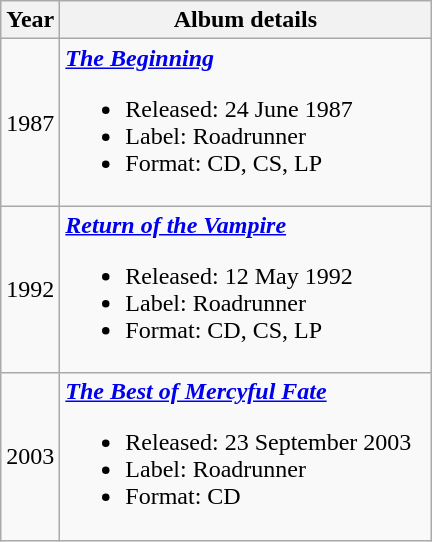<table class="wikitable" border="1">
<tr>
<th>Year</th>
<th width="240">Album details</th>
</tr>
<tr>
<td>1987</td>
<td><strong><em><a href='#'>The Beginning</a></em></strong><br><ul><li>Released: 24 June 1987</li><li>Label: Roadrunner</li><li>Format: CD, CS, LP</li></ul></td>
</tr>
<tr>
<td>1992</td>
<td><strong><em><a href='#'>Return of the Vampire</a></em></strong><br><ul><li>Released: 12 May 1992</li><li>Label: Roadrunner</li><li>Format: CD, CS, LP</li></ul></td>
</tr>
<tr>
<td>2003</td>
<td><strong><em><a href='#'>The Best of Mercyful Fate</a></em></strong><br><ul><li>Released: 23 September 2003</li><li>Label: Roadrunner</li><li>Format: CD</li></ul></td>
</tr>
</table>
